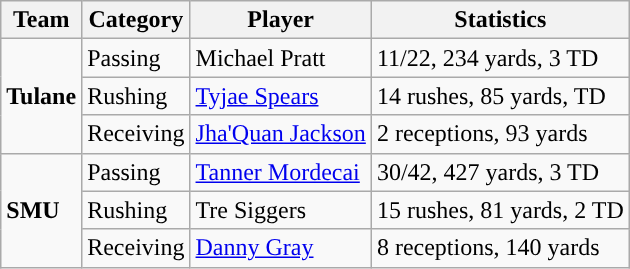<table class="wikitable" style="float: left;">
<tr>
<th>Team</th>
<th>Category</th>
<th>Player</th>
<th>Statistics</th>
</tr>
<tr>
<td rowspan=3><strong>Tulane</strong></td>
<td>Passing</td>
<td>Michael Pratt</td>
<td>11/22, 234 yards, 3 TD</td>
</tr>
<tr>
<td>Rushing</td>
<td><a href='#'>Tyjae Spears</a></td>
<td>14 rushes, 85 yards, TD</td>
</tr>
<tr>
<td>Receiving</td>
<td><a href='#'>Jha'Quan Jackson</a></td>
<td>2 receptions, 93 yards</td>
</tr>
<tr>
<td rowspan=3><strong>SMU</strong></td>
<td>Passing</td>
<td><a href='#'>Tanner Mordecai</a></td>
<td>30/42, 427 yards, 3 TD</td>
</tr>
<tr>
<td>Rushing</td>
<td>Tre Siggers</td>
<td>15 rushes, 81 yards, 2 TD</td>
</tr>
<tr>
<td>Receiving</td>
<td><a href='#'>Danny Gray</a></td>
<td>8 receptions, 140 yards</td>
</tr>
</table>
